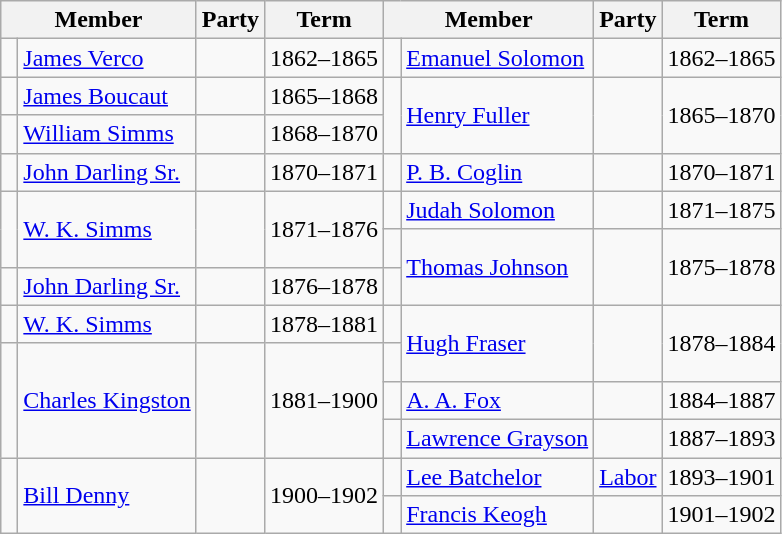<table class="wikitable">
<tr>
<th colspan=2>Member</th>
<th>Party</th>
<th>Term</th>
<th colspan=2>Member</th>
<th>Party</th>
<th>Term</th>
</tr>
<tr>
<td> </td>
<td><a href='#'>James Verco</a></td>
<td></td>
<td>1862–1865</td>
<td> </td>
<td><a href='#'>Emanuel Solomon</a></td>
<td></td>
<td>1862–1865</td>
</tr>
<tr>
<td> </td>
<td><a href='#'>James Boucaut</a></td>
<td></td>
<td>1865–1868</td>
<td rowspan=2 > </td>
<td rowspan=2><a href='#'>Henry Fuller</a></td>
<td rowspan=2></td>
<td rowspan=2>1865–1870</td>
</tr>
<tr>
<td> </td>
<td><a href='#'>William Simms</a></td>
<td></td>
<td>1868–1870</td>
</tr>
<tr>
<td> </td>
<td><a href='#'>John Darling Sr.</a></td>
<td></td>
<td>1870–1871</td>
<td> </td>
<td><a href='#'>P. B. Coglin</a></td>
<td></td>
<td>1870–1871</td>
</tr>
<tr>
<td rowspan=2 > </td>
<td rowspan=2><a href='#'>W. K. Simms</a></td>
<td rowspan=2></td>
<td rowspan=2>1871–1876</td>
<td> </td>
<td><a href='#'>Judah Solomon</a></td>
<td></td>
<td>1871–1875</td>
</tr>
<tr>
<td> </td>
<td rowspan=2><a href='#'>Thomas Johnson</a></td>
<td rowspan=2></td>
<td rowspan=2>1875–1878</td>
</tr>
<tr>
<td> </td>
<td><a href='#'>John Darling Sr.</a></td>
<td></td>
<td>1876–1878</td>
<td> </td>
</tr>
<tr>
<td> </td>
<td><a href='#'>W. K. Simms</a></td>
<td></td>
<td>1878–1881</td>
<td> </td>
<td rowspan=2><a href='#'>Hugh Fraser</a></td>
<td rowspan=2></td>
<td rowspan=2>1878–1884</td>
</tr>
<tr>
<td rowspan=4 > </td>
<td rowspan=4><a href='#'>Charles Kingston</a></td>
<td rowspan=4></td>
<td rowspan=4>1881–1900</td>
<td> </td>
</tr>
<tr>
<td> </td>
<td><a href='#'>A. A. Fox</a></td>
<td></td>
<td>1884–1887</td>
</tr>
<tr>
<td> </td>
<td><a href='#'>Lawrence Grayson</a></td>
<td></td>
<td>1887–1893</td>
</tr>
<tr>
<td rowspan=2 > </td>
<td rowspan=2><a href='#'>Lee Batchelor</a></td>
<td rowspan=2><a href='#'>Labor</a></td>
<td rowspan=2>1893–1901</td>
</tr>
<tr>
<td rowspan=2 > </td>
<td rowspan=2><a href='#'>Bill Denny</a></td>
<td rowspan=2></td>
<td rowspan=2>1900–1902</td>
</tr>
<tr>
<td> </td>
<td><a href='#'>Francis Keogh</a></td>
<td></td>
<td>1901–1902</td>
</tr>
</table>
